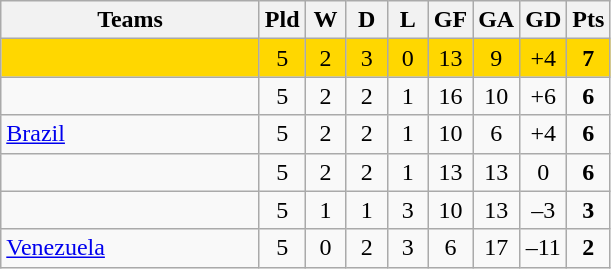<table class="wikitable" style="text-align: center;">
<tr>
<th width=165>Teams</th>
<th width=20>Pld</th>
<th width=20>W</th>
<th width=20>D</th>
<th width=20>L</th>
<th width=20>GF</th>
<th width=20>GA</th>
<th width=20>GD</th>
<th width=20>Pts</th>
</tr>
<tr align=center style="background:gold">
<td style="text-align:left;"></td>
<td>5</td>
<td>2</td>
<td>3</td>
<td>0</td>
<td>13</td>
<td>9</td>
<td>+4</td>
<td><strong>7</strong></td>
</tr>
<tr align=center>
<td style="text-align:left;"></td>
<td>5</td>
<td>2</td>
<td>2</td>
<td>1</td>
<td>16</td>
<td>10</td>
<td>+6</td>
<td><strong>6</strong></td>
</tr>
<tr align=center>
<td style="text-align:left;"> <a href='#'>Brazil</a></td>
<td>5</td>
<td>2</td>
<td>2</td>
<td>1</td>
<td>10</td>
<td>6</td>
<td>+4</td>
<td><strong>6</strong></td>
</tr>
<tr align=center>
<td style="text-align:left;"></td>
<td>5</td>
<td>2</td>
<td>2</td>
<td>1</td>
<td>13</td>
<td>13</td>
<td>0</td>
<td><strong>6</strong></td>
</tr>
<tr align=center>
<td style="text-align:left;"></td>
<td>5</td>
<td>1</td>
<td>1</td>
<td>3</td>
<td>10</td>
<td>13</td>
<td>–3</td>
<td><strong>3</strong></td>
</tr>
<tr align=center>
<td style="text-align:left;"> <a href='#'>Venezuela</a></td>
<td>5</td>
<td>0</td>
<td>2</td>
<td>3</td>
<td>6</td>
<td>17</td>
<td>–11</td>
<td><strong>2</strong></td>
</tr>
</table>
